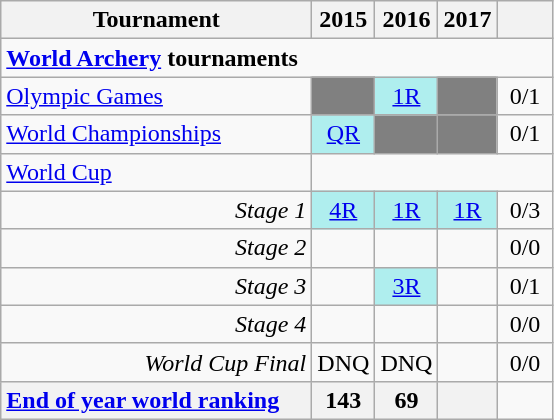<table class=wikitable style=text-align:center>
<tr>
<th width=200>Tournament</th>
<th width=30>2015</th>
<th width=30>2016</th>
<th width=30>2017</th>
<th width=30></th>
</tr>
<tr>
<td colspan="5" style="text-align:left;"><strong><a href='#'>World Archery</a> tournaments</strong></td>
</tr>
<tr>
<td align=left><a href='#'>Olympic Games</a></td>
<td colspan="1" style="background:#808080;"></td>
<td style="background:#afeeee;"><a href='#'>1R</a></td>
<td colspan="1" style="background:#808080;"></td>
<td>0/1</td>
</tr>
<tr>
<td align=left><a href='#'>World Championships</a></td>
<td style="background:#afeeee;"><a href='#'>QR</a></td>
<td style="background:#808080;"></td>
<td style="background:#808080;"></td>
<td>0/1</td>
</tr>
<tr>
<td align=left><a href='#'>World Cup</a></td>
<td colspan="5"></td>
</tr>
<tr>
<td align=right><em>Stage 1</em></td>
<td style="background:#afeeee;"><a href='#'>4R</a></td>
<td style="background:#afeeee;"><a href='#'>1R</a></td>
<td style="background:#afeeee;"><a href='#'>1R</a></td>
<td>0/3</td>
</tr>
<tr>
<td align=right><em>Stage 2</em></td>
<td></td>
<td></td>
<td></td>
<td>0/0</td>
</tr>
<tr>
<td align=right><em>Stage 3</em></td>
<td></td>
<td style="background:#afeeee;"><a href='#'>3R</a></td>
<td></td>
<td>0/1</td>
</tr>
<tr>
<td align=right><em>Stage 4</em></td>
<td></td>
<td></td>
<td></td>
<td>0/0</td>
</tr>
<tr>
<td align=right><em>World Cup Final</em></td>
<td>DNQ</td>
<td>DNQ</td>
<td></td>
<td>0/0</td>
</tr>
<tr>
<th style=text-align:left><a href='#'>End of year world ranking</a></th>
<th>143</th>
<th>69</th>
<th></th>
</tr>
</table>
